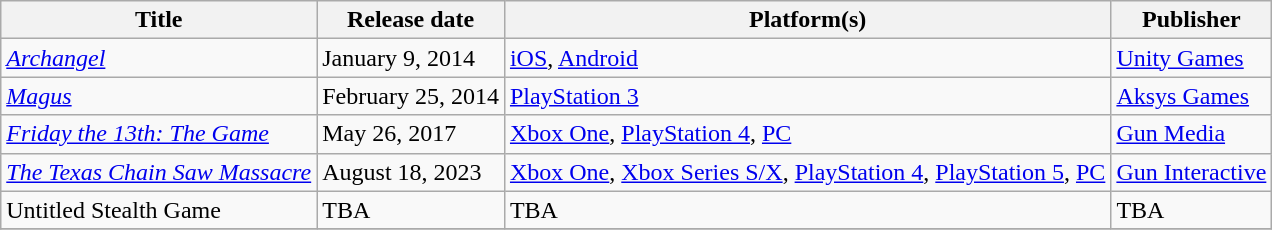<table class="wikitable">
<tr>
<th>Title</th>
<th>Release date</th>
<th>Platform(s)</th>
<th>Publisher</th>
</tr>
<tr>
<td><em><a href='#'>Archangel</a></em></td>
<td>January 9, 2014</td>
<td><a href='#'>iOS</a>, <a href='#'>Android</a></td>
<td><a href='#'>Unity Games</a></td>
</tr>
<tr>
<td><em><a href='#'>Magus</a></em></td>
<td>February 25, 2014</td>
<td><a href='#'>PlayStation 3</a></td>
<td><a href='#'>Aksys Games</a></td>
</tr>
<tr>
<td><em><a href='#'>Friday the 13th: The Game</a></em></td>
<td>May 26, 2017</td>
<td><a href='#'>Xbox One</a>, <a href='#'>PlayStation 4</a>, <a href='#'>PC</a></td>
<td><a href='#'>Gun Media</a></td>
</tr>
<tr>
<td><em><a href='#'>The Texas Chain Saw Massacre</a></em></td>
<td>August 18, 2023</td>
<td><a href='#'>Xbox One</a>, <a href='#'>Xbox Series S/X</a>, <a href='#'>PlayStation 4</a>, <a href='#'>PlayStation 5</a>, <a href='#'>PC</a></td>
<td><a href='#'>Gun Interactive</a></td>
</tr>
<tr>
<td>Untitled Stealth Game</td>
<td>TBA</td>
<td>TBA</td>
<td>TBA</td>
</tr>
<tr>
</tr>
</table>
